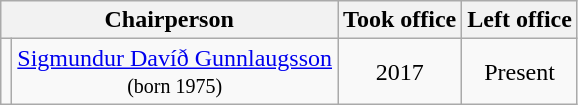<table class="wikitable" style="text-align: center;">
<tr>
<th colspan="2">Chairperson</th>
<th>Took office</th>
<th>Left office</th>
</tr>
<tr>
<td></td>
<td><a href='#'>Sigmundur Davíð Gunnlaugsson</a><br><small>(born 1975)</small></td>
<td>2017</td>
<td>Present</td>
</tr>
</table>
